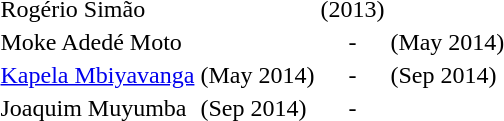<table border="0">
<tr>
<td> Rogério Simão</td>
<td></td>
<td align=center>(2013)</td>
<td></td>
</tr>
<tr>
<td> Moke Adedé Moto</td>
<td></td>
<td align=center>-</td>
<td>(May 2014)</td>
</tr>
<tr>
<td> <a href='#'>Kapela Mbiyavanga</a></td>
<td>(May 2014)</td>
<td align=center>-</td>
<td>(Sep 2014)</td>
</tr>
<tr>
<td> Joaquim Muyumba</td>
<td>(Sep 2014)</td>
<td align=center>-</td>
<td></td>
</tr>
</table>
